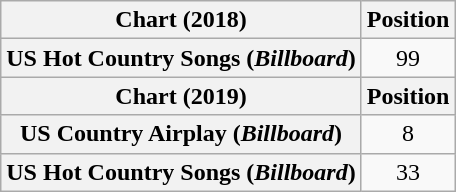<table class="wikitable plainrowheaders" style="text-align:center">
<tr>
<th scope="col">Chart (2018)</th>
<th scope="col">Position</th>
</tr>
<tr>
<th scope="row">US Hot Country Songs (<em>Billboard</em>)</th>
<td>99</td>
</tr>
<tr>
<th scope="col">Chart (2019)</th>
<th scope="col">Position</th>
</tr>
<tr>
<th scope="row">US Country Airplay (<em>Billboard</em>)</th>
<td>8</td>
</tr>
<tr>
<th scope="row">US Hot Country Songs (<em>Billboard</em>)</th>
<td>33</td>
</tr>
</table>
